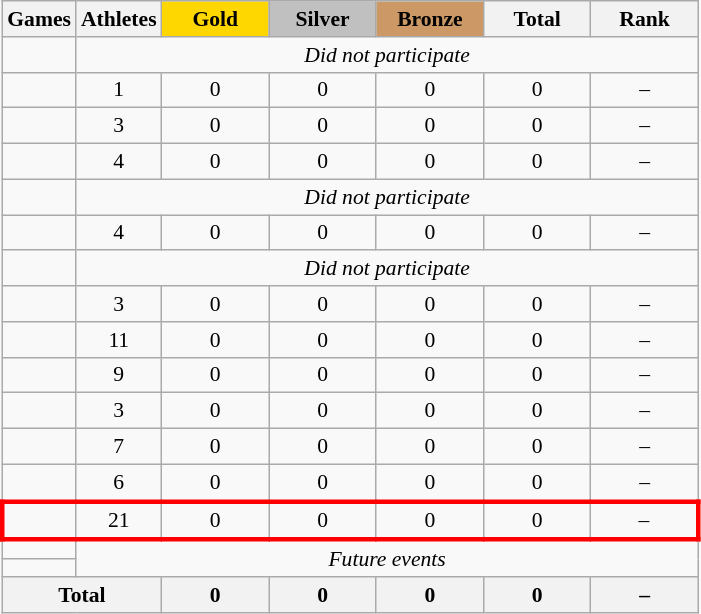<table class="wikitable" style="text-align:center; font-size:90%;">
<tr>
<th>Games</th>
<th>Athletes</th>
<td style="background:gold; width:4.5em; font-weight:bold;">Gold</td>
<td style="background:silver; width:4.5em; font-weight:bold;">Silver</td>
<td style="background:#cc9966; width:4.5em; font-weight:bold;">Bronze</td>
<th style="width:4.5em; font-weight:bold;">Total</th>
<th style="width:4.5em; font-weight:bold;">Rank</th>
</tr>
<tr>
<td align=left></td>
<td colspan=6><em>Did not participate</em></td>
</tr>
<tr>
<td align=left></td>
<td>1</td>
<td>0</td>
<td>0</td>
<td>0</td>
<td>0</td>
<td>–</td>
</tr>
<tr>
<td align=left></td>
<td>3</td>
<td>0</td>
<td>0</td>
<td>0</td>
<td>0</td>
<td>–</td>
</tr>
<tr>
<td align=left></td>
<td>4</td>
<td>0</td>
<td>0</td>
<td>0</td>
<td>0</td>
<td>–</td>
</tr>
<tr>
<td align=left></td>
<td colspan=6><em>Did not participate</em></td>
</tr>
<tr>
<td align=left></td>
<td>4</td>
<td>0</td>
<td>0</td>
<td>0</td>
<td>0</td>
<td>–</td>
</tr>
<tr>
<td align=left></td>
<td colspan=6><em>Did not participate</em></td>
</tr>
<tr>
<td align=left></td>
<td>3</td>
<td>0</td>
<td>0</td>
<td>0</td>
<td>0</td>
<td>–</td>
</tr>
<tr>
<td align=left></td>
<td>11</td>
<td>0</td>
<td>0</td>
<td>0</td>
<td>0</td>
<td>–</td>
</tr>
<tr>
<td align=left></td>
<td>9</td>
<td>0</td>
<td>0</td>
<td>0</td>
<td>0</td>
<td>–</td>
</tr>
<tr>
<td align=left></td>
<td>3</td>
<td>0</td>
<td>0</td>
<td>0</td>
<td>0</td>
<td>–</td>
</tr>
<tr>
<td align=left></td>
<td>7</td>
<td>0</td>
<td>0</td>
<td>0</td>
<td>0</td>
<td>–</td>
</tr>
<tr>
<td align=left></td>
<td>6</td>
<td>0</td>
<td>0</td>
<td>0</td>
<td>0</td>
<td>–</td>
</tr>
<tr style="border: 3px solid red">
<td align=left></td>
<td>21</td>
<td>0</td>
<td>0</td>
<td>0</td>
<td>0</td>
<td>–</td>
</tr>
<tr>
<td align=left></td>
<td rowspan=2 colspan=6><em>Future events</em></td>
</tr>
<tr>
<td align=left></td>
</tr>
<tr>
<th colspan=2>Total</th>
<th>0</th>
<th>0</th>
<th>0</th>
<th>0</th>
<th>–</th>
</tr>
</table>
